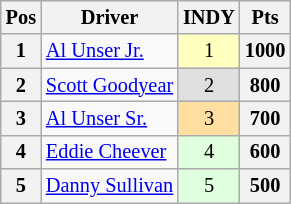<table class="wikitable" style="font-size: 85%">
<tr valign="top">
<th valign="middle">Pos</th>
<th valign="middle">Driver</th>
<th>INDY<br></th>
<th valign="middle">Pts</th>
</tr>
<tr>
<th>1</th>
<td> <a href='#'>Al Unser Jr.</a></td>
<td style="background:#FFFFBF;" align=center>1</td>
<th>1000</th>
</tr>
<tr>
<th>2</th>
<td> <a href='#'>Scott Goodyear</a></td>
<td style="background:#DFDFDF;" align=center>2</td>
<th>800</th>
</tr>
<tr>
<th>3</th>
<td> <a href='#'>Al Unser Sr.</a></td>
<td style="background:#FFDF9F;" align=center>3</td>
<th>700</th>
</tr>
<tr>
<th>4</th>
<td> <a href='#'>Eddie Cheever</a></td>
<td style="background:#DFFFDF;" align=center>4</td>
<th>600</th>
</tr>
<tr>
<th>5</th>
<td> <a href='#'>Danny Sullivan</a></td>
<td style="background:#DFFFDF;" align=center>5</td>
<th>500</th>
</tr>
</table>
